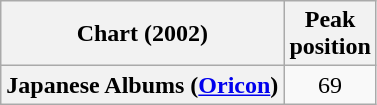<table class="wikitable plainrowheaders">
<tr>
<th>Chart (2002)</th>
<th>Peak<br>position</th>
</tr>
<tr>
<th scope="row">Japanese Albums (<a href='#'>Oricon</a>)</th>
<td align="center">69</td>
</tr>
</table>
